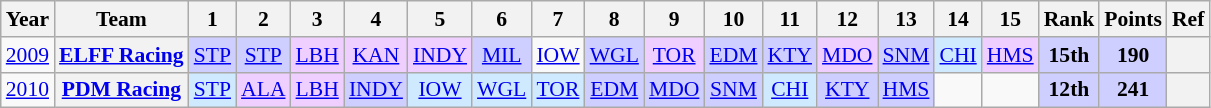<table class="wikitable" style="text-align:center; font-size:90%">
<tr>
<th>Year</th>
<th>Team</th>
<th>1</th>
<th>2</th>
<th>3</th>
<th>4</th>
<th>5</th>
<th>6</th>
<th>7</th>
<th>8</th>
<th>9</th>
<th>10</th>
<th>11</th>
<th>12</th>
<th>13</th>
<th>14</th>
<th>15</th>
<th>Rank</th>
<th>Points</th>
<th>Ref</th>
</tr>
<tr>
<td><a href='#'>2009</a></td>
<th><a href='#'>ELFF Racing</a></th>
<td style="background:#CFCFFF;"><a href='#'>STP</a><br></td>
<td style="background:#CFCFFF;"><a href='#'>STP</a><br></td>
<td style="background:#EFCFFF;"><a href='#'>LBH</a><br></td>
<td style="background:#EFCFFF;"><a href='#'>KAN</a><br></td>
<td style="background:#EFCFFF;"><a href='#'>INDY</a><br></td>
<td style="background:#CFCFFF;"><a href='#'>MIL</a><br></td>
<td><a href='#'>IOW</a><br></td>
<td style="background:#CFCFFF;"><a href='#'>WGL</a><br></td>
<td style="background:#EFCFFF;"><a href='#'>TOR</a><br></td>
<td style="background:#CFCFFF;"><a href='#'>EDM</a><br></td>
<td style="background:#CFCFFF;"><a href='#'>KTY</a><br></td>
<td style="background:#EFCFFF;"><a href='#'>MDO</a><br></td>
<td style="background:#CFCFFF;"><a href='#'>SNM</a><br></td>
<td style="background:#CFEAFF;"><a href='#'>CHI</a><br></td>
<td style="background:#EFCFFF;"><a href='#'>HMS</a><br></td>
<td style="background:#CFCFFF;"><strong>15th</strong></td>
<td style="background:#CFCFFF;"><strong>190</strong></td>
<th></th>
</tr>
<tr>
<td><a href='#'>2010</a></td>
<th><a href='#'>PDM Racing</a></th>
<td style="background:#CFEAFF;"><a href='#'>STP</a><br></td>
<td style="background:#EFCFFF;"><a href='#'>ALA</a><br></td>
<td style="background:#EFCFFF;"><a href='#'>LBH</a><br></td>
<td style="background:#CFCFFF;"><a href='#'>INDY</a><br></td>
<td style="background:#CFEAFF;"><a href='#'>IOW</a><br></td>
<td style="background:#CFEAFF;"><a href='#'>WGL</a><br></td>
<td style="background:#CFEAFF;"><a href='#'>TOR</a><br></td>
<td style="background:#CFCFFF;"><a href='#'>EDM</a><br></td>
<td style="background:#CFCFFF;"><a href='#'>MDO</a><br></td>
<td style="background:#CFCFFF;"><a href='#'>SNM</a><br></td>
<td style="background:#CFEAFF;"><a href='#'>CHI</a><br></td>
<td style="background:#CFCFFF;"><a href='#'>KTY</a><br></td>
<td style="background:#CFCFFF;"><a href='#'>HMS</a><br></td>
<td></td>
<td></td>
<td style="background:#CFCFFF;"><strong>12th</strong></td>
<td style="background:#CFCFFF;"><strong>241</strong></td>
<th></th>
</tr>
</table>
